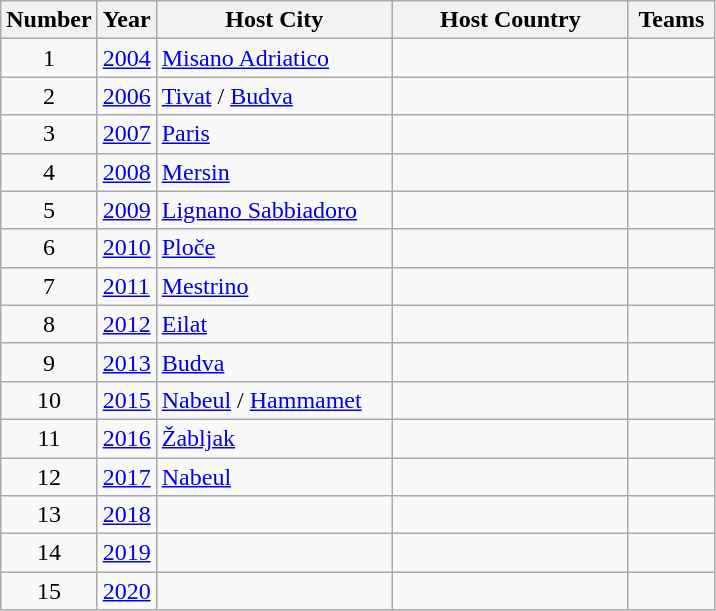<table class="wikitable" style="font-size:100%">
<tr>
<th width=30>Number</th>
<th width=30>Year</th>
<th width=150>Host City</th>
<th width=150>Host Country</th>
<th width=50>Teams</th>
</tr>
<tr>
<td align=center>1</td>
<td><a href='#'>2004</a></td>
<td><a href='#'>Misano Adriatico</a></td>
<td></td>
<td align=center></td>
</tr>
<tr>
<td align=center>2</td>
<td><a href='#'>2006</a></td>
<td><a href='#'>Tivat</a> / <a href='#'>Budva</a></td>
<td></td>
<td align=center></td>
</tr>
<tr>
<td align=center>3</td>
<td><a href='#'>2007</a></td>
<td><a href='#'>Paris</a></td>
<td></td>
<td align=center></td>
</tr>
<tr>
<td align=center>4</td>
<td><a href='#'>2008</a></td>
<td><a href='#'>Mersin</a></td>
<td></td>
<td align=center></td>
</tr>
<tr>
<td align=center>5</td>
<td><a href='#'>2009</a></td>
<td><a href='#'>Lignano Sabbiadoro</a></td>
<td></td>
<td align=center></td>
</tr>
<tr>
<td align=center>6</td>
<td><a href='#'>2010</a></td>
<td><a href='#'>Ploče</a></td>
<td></td>
<td align=center></td>
</tr>
<tr>
<td align=center>7</td>
<td><a href='#'>2011</a></td>
<td><a href='#'>Mestrino</a></td>
<td></td>
<td align=center></td>
</tr>
<tr>
<td align=center>8</td>
<td><a href='#'>2012</a></td>
<td><a href='#'>Eilat</a></td>
<td></td>
<td align=center></td>
</tr>
<tr>
<td align=center>9</td>
<td><a href='#'>2013</a></td>
<td><a href='#'>Budva</a></td>
<td></td>
<td align=center></td>
</tr>
<tr>
<td align=center>10</td>
<td><a href='#'>2015</a></td>
<td><a href='#'>Nabeul</a> / <a href='#'>Hammamet</a></td>
<td></td>
<td align=center></td>
</tr>
<tr>
<td align=center>11</td>
<td><a href='#'>2016</a></td>
<td><a href='#'>Žabljak</a></td>
<td></td>
<td align=center></td>
</tr>
<tr>
<td align=center>12</td>
<td><a href='#'>2017</a></td>
<td><a href='#'>Nabeul</a></td>
<td></td>
<td align=center></td>
</tr>
<tr>
<td align=center>13</td>
<td><a href='#'>2018</a></td>
<td></td>
<td></td>
<td align=center></td>
</tr>
<tr>
<td align=center>14</td>
<td><a href='#'>2019</a></td>
<td></td>
<td></td>
<td align=center></td>
</tr>
<tr>
<td align=center>15</td>
<td><a href='#'>2020</a></td>
<td></td>
<td></td>
<td align=center></td>
</tr>
</table>
